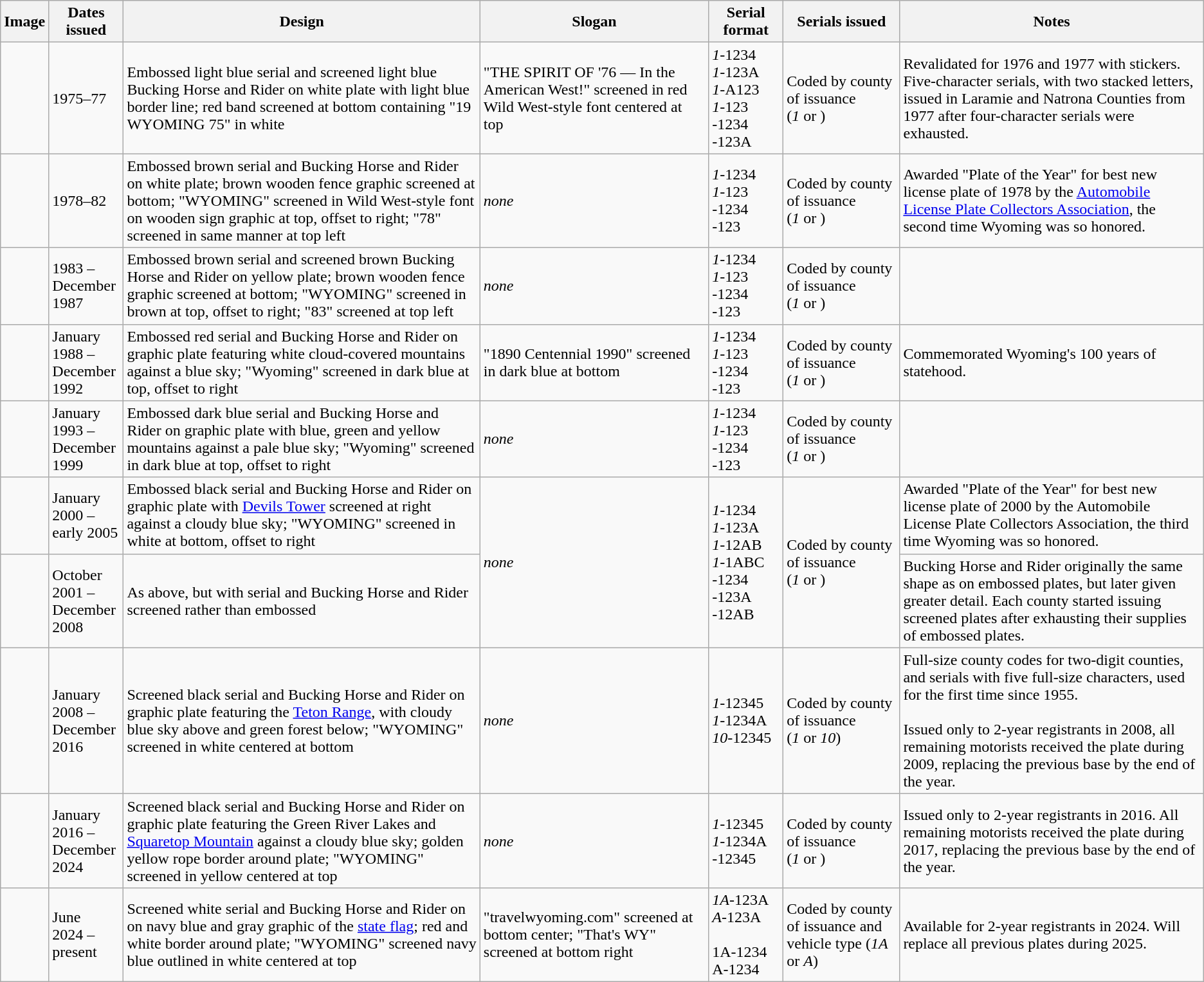<table class="wikitable">
<tr>
<th>Image</th>
<th style="width:70px;">Dates issued</th>
<th>Design</th>
<th>Slogan</th>
<th style="width:70px;">Serial format</th>
<th>Serials issued</th>
<th>Notes</th>
</tr>
<tr>
<td></td>
<td>1975–77</td>
<td>Embossed light blue serial and screened light blue Bucking Horse and Rider on white plate with light blue border line; red band screened at bottom containing "19 WYOMING 75" in white</td>
<td>"THE SPIRIT OF '76 — In the American West!" screened in red Wild West-style font centered at top</td>
<td><em>1</em>-1234<br><em>1</em>-123A<br><em>1</em>-A123<br><em>1</em>-123<br>-1234<br>-123A</td>
<td>Coded by county of issuance<br>(<em>1</em> or )</td>
<td>Revalidated for 1976 and 1977 with stickers. Five-character serials, with two stacked letters, issued in Laramie and Natrona Counties from 1977 after four-character serials were exhausted.</td>
</tr>
<tr>
<td></td>
<td>1978–82</td>
<td>Embossed brown serial and Bucking Horse and Rider on white plate; brown wooden fence graphic screened at bottom; "WYOMING" screened in Wild West-style font on wooden sign graphic at top, offset to right; "78" screened in same manner at top left</td>
<td><em>none</em></td>
<td><em>1</em>-1234<br><em>1</em>-123<br>-1234<br>-123</td>
<td>Coded by county of issuance<br>(<em>1</em> or )</td>
<td>Awarded "Plate of the Year" for best new license plate of 1978 by the <a href='#'>Automobile License Plate Collectors Association</a>, the second time Wyoming was so honored.</td>
</tr>
<tr>
<td></td>
<td>1983 – December 1987</td>
<td>Embossed brown serial and screened brown Bucking Horse and Rider on yellow plate; brown wooden fence graphic screened at bottom; "WYOMING" screened in brown at top, offset to right; "83" screened at top left</td>
<td><em>none</em></td>
<td><em>1</em>-1234<br><em>1</em>-123<br>-1234<br>-123</td>
<td>Coded by county of issuance<br>(<em>1</em> or )</td>
<td></td>
</tr>
<tr>
<td></td>
<td>January 1988 – December 1992</td>
<td>Embossed red serial and Bucking Horse and Rider on graphic plate featuring white cloud-covered mountains against a blue sky; "Wyoming" screened in dark blue at top, offset to right</td>
<td>"1890 Centennial 1990" screened in dark blue at bottom</td>
<td><em>1</em>-1234<br><em>1</em>-123<br>-1234<br>-123</td>
<td>Coded by county of issuance<br>(<em>1</em> or )</td>
<td>Commemorated Wyoming's 100 years of statehood.</td>
</tr>
<tr>
<td></td>
<td>January 1993 – December 1999</td>
<td>Embossed dark blue serial and Bucking Horse and Rider on graphic plate with blue, green and yellow mountains against a pale blue sky; "Wyoming" screened in dark blue at top, offset to right</td>
<td><em>none</em></td>
<td><em>1</em>-1234<br><em>1</em>-123<br>-1234<br>-123</td>
<td>Coded by county of issuance<br>(<em>1</em> or )</td>
<td></td>
</tr>
<tr>
<td></td>
<td>January 2000 – early 2005</td>
<td>Embossed black serial and Bucking Horse and Rider on graphic plate with <a href='#'>Devils Tower</a> screened at right against a cloudy blue sky; "WYOMING" screened in white at bottom, offset to right</td>
<td rowspan="2"><em>none</em></td>
<td rowspan="2"><em>1</em>-1234<br><em>1</em>-123A<br><em>1</em>-12AB<br><em>1</em>-1ABC<br>-1234<br>-123A<br>-12AB</td>
<td rowspan="2">Coded by county of issuance<br>(<em>1</em> or )</td>
<td>Awarded "Plate of the Year" for best new license plate of 2000 by the Automobile License Plate Collectors Association, the third time Wyoming was so honored.</td>
</tr>
<tr>
<td></td>
<td>October 2001 – December 2008</td>
<td>As above, but with serial and Bucking Horse and Rider screened rather than embossed</td>
<td>Bucking Horse and Rider originally the same shape as on embossed plates, but later given greater detail. Each county started issuing screened plates after exhausting their supplies of embossed plates.</td>
</tr>
<tr>
<td></td>
<td>January 2008 – December 2016</td>
<td>Screened black serial and Bucking Horse and Rider on graphic plate featuring the <a href='#'>Teton Range</a>, with cloudy blue sky above and green forest below; "WYOMING" screened in white centered at bottom</td>
<td><em>none</em></td>
<td><em>1</em>-12345<br><em>1</em>-1234A<br><em>10</em>-12345</td>
<td>Coded by county of issuance<br>(<em>1</em> or <em>10</em>)</td>
<td>Full-size county codes for two-digit counties, and serials with five full-size characters, used for the first time since 1955.<br><br>Issued only to 2-year registrants in 2008, all remaining motorists received the plate during 2009, replacing the previous base by the end of the year.</td>
</tr>
<tr>
<td></td>
<td>January 2016 – December 2024</td>
<td>Screened black serial and Bucking Horse and Rider on graphic plate featuring the Green River Lakes and <a href='#'>Squaretop Mountain</a> against a cloudy blue sky; golden yellow rope border around plate; "WYOMING" screened in yellow centered at top</td>
<td><em>none</em></td>
<td><em>1</em>-12345<br><em>1</em>-1234A<br>-12345</td>
<td>Coded by county of issuance<br>(<em>1</em> or )</td>
<td>Issued only to 2-year registrants in 2016. All remaining motorists received the plate during 2017, replacing the previous base by the end of the year.</td>
</tr>
<tr>
<td></td>
<td>June 2024 – present</td>
<td>Screened white serial and Bucking Horse and Rider on on navy blue and gray graphic of the <a href='#'>state flag</a>; red and white border around plate; "WYOMING" screened navy blue outlined in white centered at top</td>
<td>"travelwyoming.com" screened at bottom center; "That's WY" screened at bottom right</td>
<td><em>1A</em>-123A<br><em>A</em>-123A<br><br>1A-1234<br>A-1234</td>
<td>Coded by county of issuance and vehicle type (<em>1A</em> or <em>A</em>)</td>
<td>Available for 2-year registrants in 2024. Will replace all previous plates during 2025.</td>
</tr>
</table>
